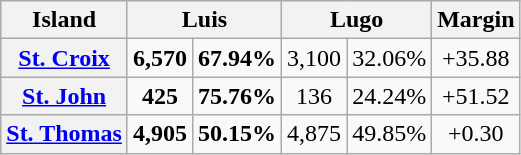<table class=wikitable>
<tr>
<th>Island</th>
<th colspan=2>Luis</th>
<th colspan=2>Lugo</th>
<th>Margin</th>
</tr>
<tr align=center>
<th><a href='#'>St. Croix</a></th>
<td><strong>6,570</strong></td>
<td><strong>67.94%</strong></td>
<td>3,100</td>
<td>32.06%</td>
<td>+35.88</td>
</tr>
<tr align=center>
<th><a href='#'>St. John</a></th>
<td><strong>425</strong></td>
<td><strong>75.76%</strong></td>
<td>136</td>
<td>24.24%</td>
<td>+51.52</td>
</tr>
<tr align=center>
<th><a href='#'>St. Thomas</a></th>
<td><strong>4,905</strong></td>
<td><strong>50.15%</strong></td>
<td>4,875</td>
<td>49.85%</td>
<td>+0.30</td>
</tr>
</table>
